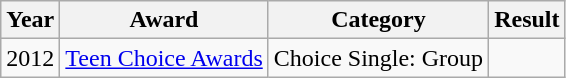<table class="wikitable">
<tr>
<th scope="col">Year</th>
<th scope="col">Award</th>
<th scope="col">Category</th>
<th scope="col">Result</th>
</tr>
<tr>
<td>2012</td>
<td><a href='#'>Teen Choice Awards</a></td>
<td>Choice Single: Group</td>
<td></td>
</tr>
</table>
